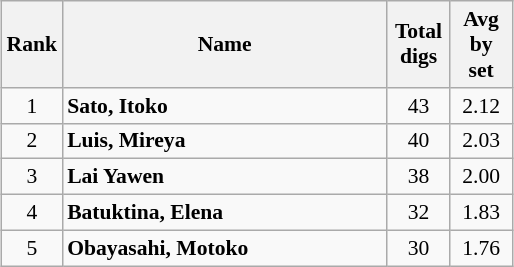<table class="wikitable" style="margin:0.5em auto;width=480;font-size:90%">
<tr>
<th width=30>Rank</th>
<th width=210>Name</th>
<th width=35>Total digs</th>
<th width=35>Avg by set</th>
</tr>
<tr>
<td align=center>1</td>
<td> <strong>Sato, Itoko</strong></td>
<td align=center>43</td>
<td align=center>2.12</td>
</tr>
<tr>
<td align=center>2</td>
<td> <strong>Luis, Mireya</strong></td>
<td align=center>40</td>
<td align=center>2.03</td>
</tr>
<tr>
<td align=center>3</td>
<td> <strong>Lai Yawen</strong></td>
<td align=center>38</td>
<td align=center>2.00</td>
</tr>
<tr>
<td align=center>4</td>
<td> <strong>Batuktina, Elena</strong></td>
<td align=center>32</td>
<td align=center>1.83</td>
</tr>
<tr>
<td align=center>5</td>
<td> <strong>Obayasahi, Motoko</strong></td>
<td align=center>30</td>
<td align=center>1.76</td>
</tr>
</table>
